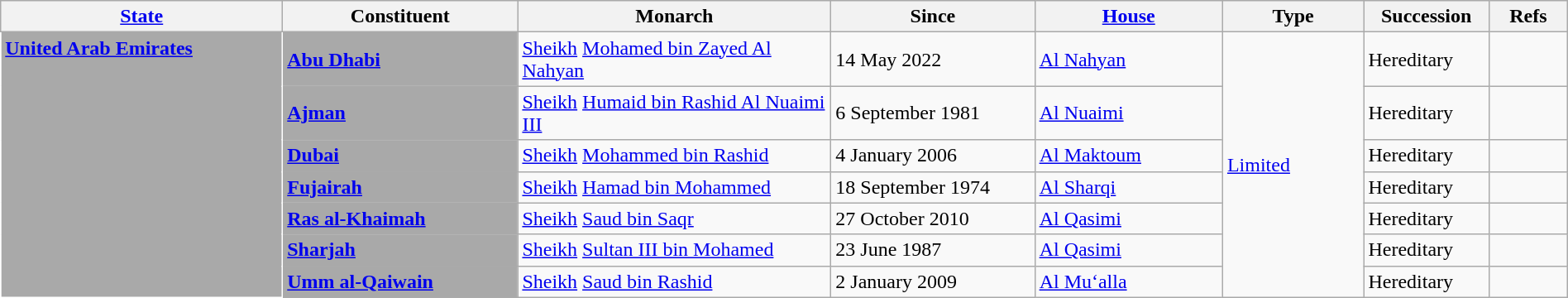<table class="wikitable" width="100%">
<tr>
<th width="18%"><a href='#'>State</a></th>
<th width="15%">Constituent</th>
<th width="20%">Monarch</th>
<th width="13%">Since</th>
<th width="12%"><a href='#'>House</a></th>
<th width="9%">Type</th>
<th width="8%">Succession</th>
<th width="5%">Refs</th>
</tr>
<tr>
<td bgcolor="#A9A9A9" rowspan="7" style="vertical-align: top; border-color: white;"> <strong><a href='#'><span>United Arab Emirates</span></a></strong></td>
<td bgcolor="#A9A9A9"> <strong><a href='#'><span>Abu Dhabi</span></a></strong></td>
<td><a href='#'>Sheikh</a> <a href='#'>Mohamed bin Zayed Al Nahyan</a></td>
<td>14 May 2022</td>
<td><a href='#'>Al Nahyan</a> </td>
<td rowspan="7"><a href='#'>Limited</a> </td>
<td>Hereditary</td>
<td align="center"></td>
</tr>
<tr>
<td bgcolor="#A9A9A9"> <strong><a href='#'><span>Ajman</span></a></strong></td>
<td><a href='#'>Sheikh</a> <a href='#'>Humaid bin Rashid Al Nuaimi III</a></td>
<td>6 September 1981</td>
<td><a href='#'>Al Nuaimi</a> </td>
<td>Hereditary</td>
<td align="center"></td>
</tr>
<tr>
<td bgcolor="#A9A9A9"> <strong><a href='#'><span>Dubai</span></a></strong></td>
<td><a href='#'>Sheikh</a> <a href='#'>Mohammed bin Rashid</a></td>
<td>4 January 2006</td>
<td><a href='#'>Al Maktoum</a> </td>
<td>Hereditary</td>
<td align="center"></td>
</tr>
<tr>
<td bgcolor="#A9A9A9"> <strong><a href='#'><span>Fujairah</span></a></strong></td>
<td><a href='#'>Sheikh</a> <a href='#'>Hamad bin Mohammed</a></td>
<td>18 September 1974</td>
<td><a href='#'>Al Sharqi</a> </td>
<td>Hereditary</td>
<td align="center"></td>
</tr>
<tr>
<td bgcolor="#A9A9A9"> <strong><a href='#'><span>Ras al-Khaimah</span></a></strong></td>
<td><a href='#'>Sheikh</a> <a href='#'>Saud bin Saqr</a></td>
<td>27 October 2010 </td>
<td><a href='#'>Al Qasimi</a> </td>
<td>Hereditary</td>
<td align="center"></td>
</tr>
<tr>
<td bgcolor="#A9A9A9"> <strong><a href='#'><span>Sharjah</span></a></strong></td>
<td><a href='#'>Sheikh</a> <a href='#'>Sultan III bin Mohamed</a></td>
<td>23 June 1987 </td>
<td><a href='#'>Al Qasimi</a> </td>
<td>Hereditary</td>
<td align="center"></td>
</tr>
<tr>
<td bgcolor="#A9A9A9"> <strong><a href='#'><span>Umm al-Qaiwain</span></a></strong></td>
<td><a href='#'>Sheikh</a> <a href='#'>Saud bin Rashid</a></td>
<td>2 January 2009</td>
<td><a href='#'>Al Mu‘alla</a></td>
<td>Hereditary</td>
<td align="center"></td>
</tr>
</table>
